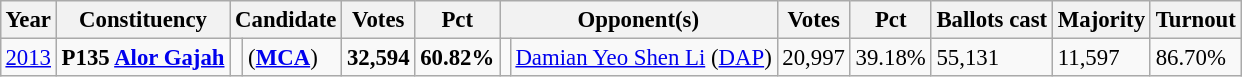<table class="wikitable" style="margin:0.5em ; font-size:95%">
<tr>
<th>Year</th>
<th>Constituency</th>
<th colspan=2>Candidate</th>
<th>Votes</th>
<th>Pct</th>
<th colspan=2>Opponent(s)</th>
<th>Votes</th>
<th>Pct</th>
<th>Ballots cast</th>
<th>Majority</th>
<th>Turnout</th>
</tr>
<tr>
<td><a href='#'>2013</a></td>
<td><strong>P135 <a href='#'>Alor Gajah</a></strong></td>
<td></td>
<td> (<a href='#'><strong>MCA</strong></a>)</td>
<td align="right"><strong>32,594</strong></td>
<td><strong>60.82%</strong></td>
<td></td>
<td><a href='#'>Damian Yeo Shen Li</a> (<a href='#'>DAP</a>)</td>
<td align="right">20,997</td>
<td>39.18%</td>
<td>55,131</td>
<td>11,597</td>
<td>86.70%</td>
</tr>
</table>
